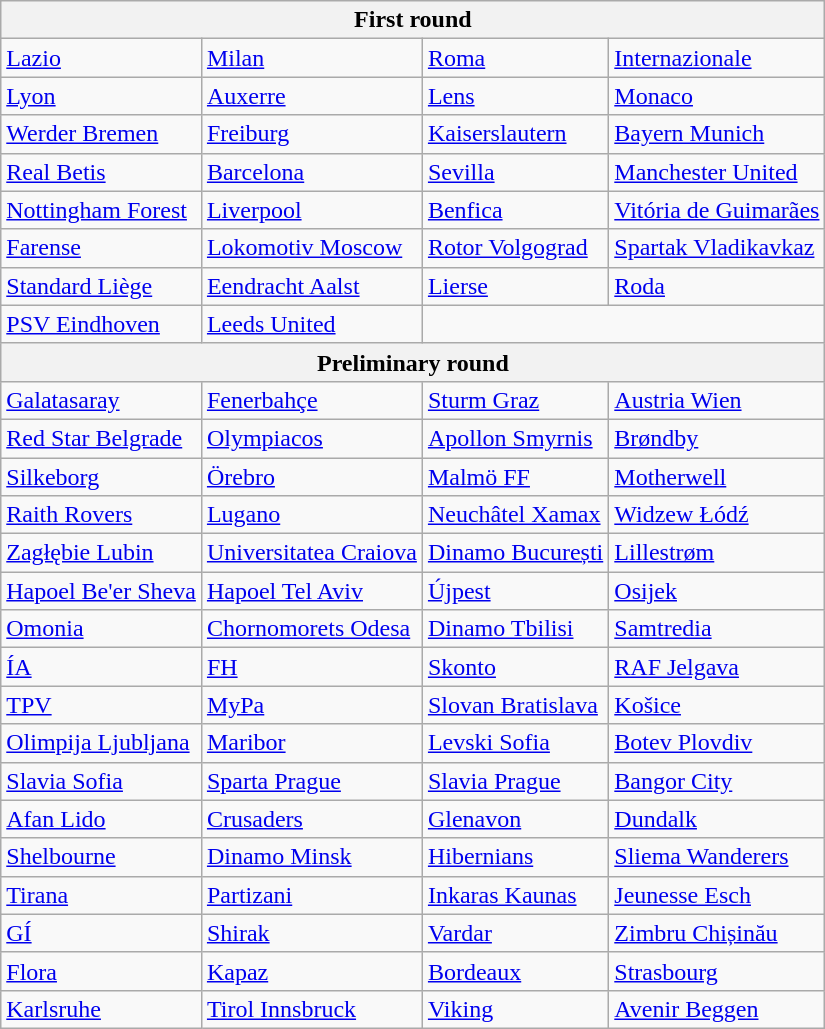<table class="wikitable">
<tr>
<th colspan="4">First round</th>
</tr>
<tr>
<td> <a href='#'>Lazio</a> </td>
<td> <a href='#'>Milan</a> </td>
<td> <a href='#'>Roma</a> </td>
<td> <a href='#'>Internazionale</a> </td>
</tr>
<tr>
<td> <a href='#'>Lyon</a> </td>
<td> <a href='#'>Auxerre</a> </td>
<td> <a href='#'>Lens</a> </td>
<td> <a href='#'>Monaco</a> </td>
</tr>
<tr>
<td> <a href='#'>Werder Bremen</a> </td>
<td> <a href='#'>Freiburg</a> </td>
<td> <a href='#'>Kaiserslautern</a> </td>
<td> <a href='#'>Bayern Munich</a> </td>
</tr>
<tr>
<td> <a href='#'>Real Betis</a> </td>
<td> <a href='#'>Barcelona</a> </td>
<td> <a href='#'>Sevilla</a> </td>
<td> <a href='#'>Manchester United</a> </td>
</tr>
<tr>
<td> <a href='#'>Nottingham Forest</a> </td>
<td> <a href='#'>Liverpool</a> </td>
<td> <a href='#'>Benfica</a> </td>
<td> <a href='#'>Vitória de Guimarães</a> </td>
</tr>
<tr>
<td> <a href='#'>Farense</a> </td>
<td> <a href='#'>Lokomotiv Moscow</a> </td>
<td> <a href='#'>Rotor Volgograd</a> </td>
<td> <a href='#'>Spartak Vladikavkaz</a> </td>
</tr>
<tr>
<td> <a href='#'>Standard Liège</a> </td>
<td> <a href='#'>Eendracht Aalst</a> </td>
<td> <a href='#'>Lierse</a> </td>
<td> <a href='#'>Roda</a> </td>
</tr>
<tr>
<td> <a href='#'>PSV Eindhoven</a> </td>
<td> <a href='#'>Leeds United</a> </td>
<td colspan="2"></td>
</tr>
<tr>
<th colspan="4">Preliminary round</th>
</tr>
<tr>
<td> <a href='#'>Galatasaray</a> </td>
<td> <a href='#'>Fenerbahçe</a> </td>
<td> <a href='#'>Sturm Graz</a> </td>
<td> <a href='#'>Austria Wien</a> </td>
</tr>
<tr>
<td> <a href='#'>Red Star Belgrade</a> </td>
<td> <a href='#'>Olympiacos</a> </td>
<td> <a href='#'>Apollon Smyrnis</a> </td>
<td> <a href='#'>Brøndby</a> </td>
</tr>
<tr>
<td> <a href='#'>Silkeborg</a> </td>
<td> <a href='#'>Örebro</a> </td>
<td> <a href='#'>Malmö FF</a> </td>
<td> <a href='#'>Motherwell</a> </td>
</tr>
<tr>
<td> <a href='#'>Raith Rovers</a> </td>
<td> <a href='#'>Lugano</a> </td>
<td> <a href='#'>Neuchâtel Xamax</a> </td>
<td> <a href='#'>Widzew Łódź</a> </td>
</tr>
<tr>
<td> <a href='#'>Zagłębie Lubin</a> </td>
<td> <a href='#'>Universitatea Craiova</a> </td>
<td> <a href='#'>Dinamo București</a> </td>
<td> <a href='#'>Lillestrøm</a> </td>
</tr>
<tr>
<td> <a href='#'>Hapoel Be'er Sheva</a> </td>
<td> <a href='#'>Hapoel Tel Aviv</a> </td>
<td> <a href='#'>Újpest</a> </td>
<td> <a href='#'>Osijek</a> </td>
</tr>
<tr>
<td> <a href='#'>Omonia</a> </td>
<td> <a href='#'>Chornomorets Odesa</a> </td>
<td> <a href='#'>Dinamo Tbilisi</a> </td>
<td> <a href='#'>Samtredia</a> </td>
</tr>
<tr>
<td> <a href='#'>ÍA</a> </td>
<td> <a href='#'>FH</a> </td>
<td> <a href='#'>Skonto</a> </td>
<td> <a href='#'>RAF Jelgava</a> </td>
</tr>
<tr>
<td> <a href='#'>TPV</a> </td>
<td> <a href='#'>MyPa</a> </td>
<td> <a href='#'>Slovan Bratislava</a> </td>
<td> <a href='#'>Košice</a> </td>
</tr>
<tr>
<td> <a href='#'>Olimpija Ljubljana</a> </td>
<td> <a href='#'>Maribor</a> </td>
<td> <a href='#'>Levski Sofia</a> </td>
<td> <a href='#'>Botev Plovdiv</a> </td>
</tr>
<tr>
<td> <a href='#'>Slavia Sofia</a> </td>
<td> <a href='#'>Sparta Prague</a> </td>
<td> <a href='#'>Slavia Prague</a> </td>
<td> <a href='#'>Bangor City</a> </td>
</tr>
<tr>
<td> <a href='#'>Afan Lido</a> </td>
<td> <a href='#'>Crusaders</a> </td>
<td> <a href='#'>Glenavon</a> </td>
<td> <a href='#'>Dundalk</a> </td>
</tr>
<tr>
<td> <a href='#'>Shelbourne</a> </td>
<td> <a href='#'>Dinamo Minsk</a> </td>
<td> <a href='#'>Hibernians</a> </td>
<td> <a href='#'>Sliema Wanderers</a> </td>
</tr>
<tr>
<td> <a href='#'>Tirana</a> </td>
<td> <a href='#'>Partizani</a> </td>
<td> <a href='#'>Inkaras Kaunas</a> </td>
<td> <a href='#'>Jeunesse Esch</a> </td>
</tr>
<tr>
<td> <a href='#'>GÍ</a> </td>
<td> <a href='#'>Shirak</a> </td>
<td> <a href='#'>Vardar</a> </td>
<td> <a href='#'>Zimbru Chișinău</a> </td>
</tr>
<tr>
<td> <a href='#'>Flora</a> </td>
<td> <a href='#'>Kapaz</a> </td>
<td> <a href='#'>Bordeaux</a> </td>
<td> <a href='#'>Strasbourg</a> </td>
</tr>
<tr>
<td> <a href='#'>Karlsruhe</a> </td>
<td> <a href='#'>Tirol Innsbruck</a> </td>
<td> <a href='#'>Viking</a> </td>
<td> <a href='#'>Avenir Beggen</a> </td>
</tr>
</table>
